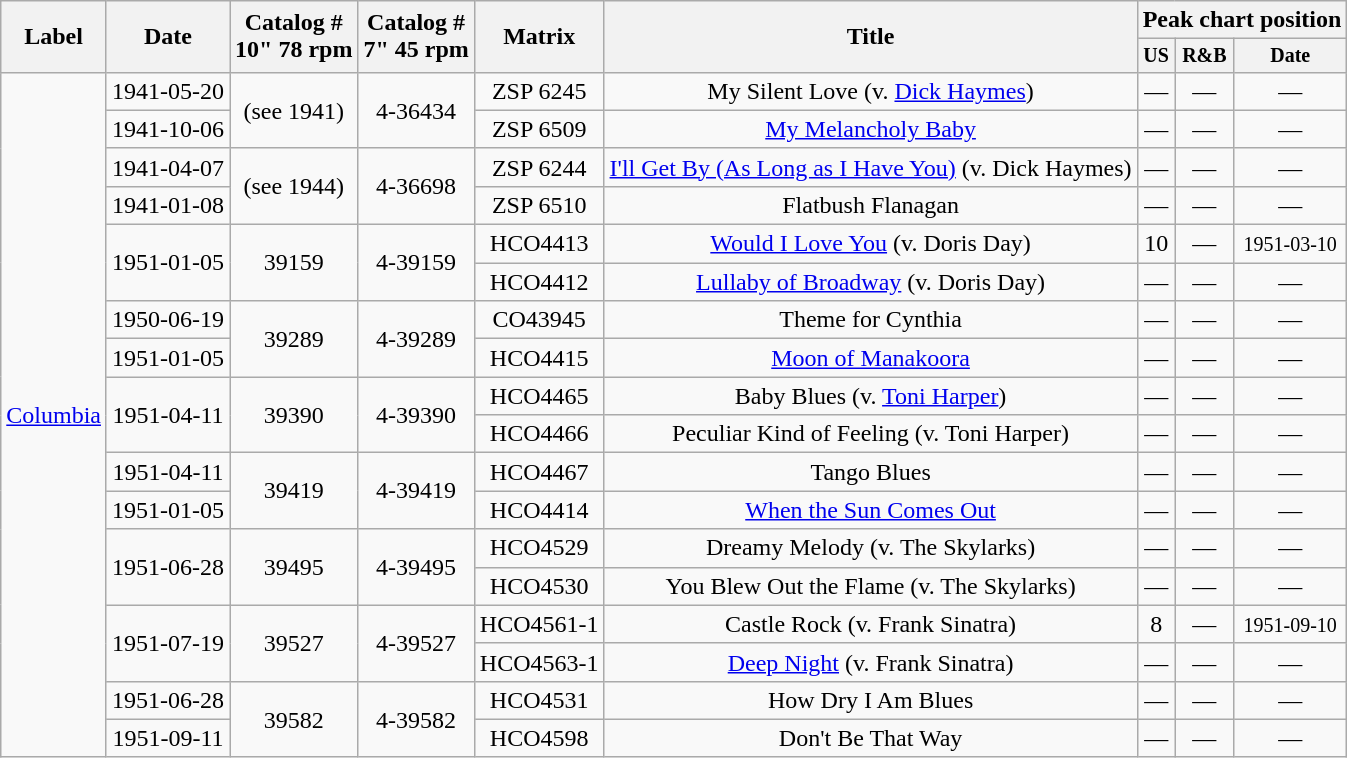<table class="wikitable sortable" style="text-align:center;">
<tr>
<th rowspan="2">Label</th>
<th rowspan="2">Date</th>
<th rowspan="2">Catalog #<br>10" 78 rpm</th>
<th rowspan="2">Catalog #<br>7" 45 rpm</th>
<th rowspan="2">Matrix</th>
<th rowspan="2">Title</th>
<th colspan="4">Peak chart position</th>
</tr>
<tr style="font-size:smaller;">
<th>US</th>
<th>R&B</th>
<th>Date</th>
</tr>
<tr>
<td rowspan="18"><a href='#'>Columbia</a></td>
<td>1941-05-20</td>
<td rowspan="2">(see 1941)</td>
<td rowspan="2">4-36434</td>
<td>ZSP 6245</td>
<td>My Silent Love (v. <a href='#'>Dick Haymes</a>)</td>
<td>—</td>
<td>—</td>
<td>—</td>
</tr>
<tr>
<td>1941-10-06</td>
<td>ZSP 6509</td>
<td><a href='#'>My Melancholy Baby</a></td>
<td>—</td>
<td>—</td>
<td>—</td>
</tr>
<tr>
<td>1941-04-07</td>
<td rowspan="2">(see 1944)</td>
<td rowspan="2">4-36698</td>
<td>ZSP 6244</td>
<td><a href='#'>I'll Get By (As Long as I Have You)</a> (v. Dick Haymes)</td>
<td>—</td>
<td>—</td>
<td>—</td>
</tr>
<tr>
<td>1941-01-08</td>
<td>ZSP 6510</td>
<td>Flatbush Flanagan</td>
<td>—</td>
<td>—</td>
<td>—</td>
</tr>
<tr>
<td rowspan="2">1951-01-05</td>
<td rowspan="2">39159</td>
<td rowspan="2">4-39159</td>
<td>HCO4413</td>
<td><a href='#'>Would I Love You</a> (v. Doris Day)</td>
<td>10</td>
<td>—</td>
<td><small>1951-03-10</small></td>
</tr>
<tr>
<td>HCO4412</td>
<td><a href='#'>Lullaby of Broadway</a> (v. Doris Day)</td>
<td>—</td>
<td>—</td>
<td>—</td>
</tr>
<tr>
<td>1950-06-19</td>
<td rowspan="2">39289</td>
<td rowspan="2">4-39289</td>
<td>CO43945</td>
<td>Theme for Cynthia</td>
<td>—</td>
<td>—</td>
<td>—</td>
</tr>
<tr>
<td>1951-01-05</td>
<td>HCO4415</td>
<td><a href='#'>Moon of Manakoora</a></td>
<td>—</td>
<td>—</td>
<td>—</td>
</tr>
<tr>
<td rowspan="2">1951-04-11</td>
<td rowspan="2">39390</td>
<td rowspan="2">4-39390</td>
<td>HCO4465</td>
<td>Baby Blues (v. <a href='#'>Toni Harper</a>)</td>
<td>—</td>
<td>—</td>
<td>—</td>
</tr>
<tr>
<td>HCO4466</td>
<td>Peculiar Kind of Feeling (v. Toni Harper)</td>
<td>—</td>
<td>—</td>
<td>—</td>
</tr>
<tr>
<td>1951-04-11</td>
<td rowspan="2">39419</td>
<td rowspan="2">4-39419</td>
<td>HCO4467</td>
<td>Tango Blues</td>
<td>—</td>
<td>—</td>
<td>—</td>
</tr>
<tr>
<td>1951-01-05</td>
<td>HCO4414</td>
<td><a href='#'>When the Sun Comes Out</a></td>
<td>—</td>
<td>—</td>
<td>—</td>
</tr>
<tr>
<td rowspan="2">1951-06-28</td>
<td rowspan="2">39495</td>
<td rowspan="2">4-39495</td>
<td>HCO4529</td>
<td>Dreamy Melody (v. The Skylarks)</td>
<td>—</td>
<td>—</td>
<td>—</td>
</tr>
<tr>
<td>HCO4530</td>
<td>You Blew Out the Flame (v. The Skylarks)</td>
<td>—</td>
<td>—</td>
<td>—</td>
</tr>
<tr>
<td rowspan="2">1951-07-19</td>
<td rowspan="2">39527</td>
<td rowspan="2">4-39527</td>
<td>HCO4561-1</td>
<td>Castle Rock (v. Frank Sinatra)</td>
<td>8</td>
<td>—</td>
<td><small>1951-09-10</small></td>
</tr>
<tr>
<td>HCO4563-1</td>
<td><a href='#'>Deep Night</a> (v. Frank Sinatra)</td>
<td>—</td>
<td>—</td>
<td>—</td>
</tr>
<tr>
<td>1951-06-28</td>
<td rowspan="2">39582</td>
<td rowspan="2">4-39582</td>
<td>HCO4531</td>
<td>How Dry I Am Blues</td>
<td>—</td>
<td>—</td>
<td>—</td>
</tr>
<tr>
<td>1951-09-11</td>
<td>HCO4598</td>
<td>Don't Be That Way</td>
<td>—</td>
<td>—</td>
<td>—</td>
</tr>
</table>
